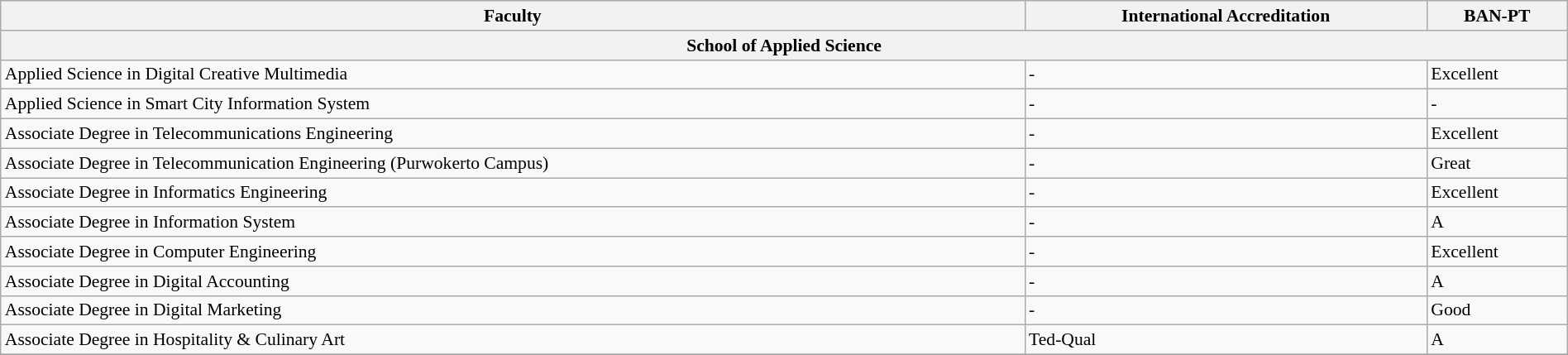<table class="wikitable sortable" style="width: 100%; font-size: 90%">
<tr>
<th>Faculty</th>
<th>International Accreditation</th>
<th>BAN-PT</th>
</tr>
<tr>
<th colspan="3">School of Applied Science</th>
</tr>
<tr>
<td>Applied Science in Digital Creative Multimedia</td>
<td>-</td>
<td>Excellent</td>
</tr>
<tr>
<td>Applied Science in Smart City Information System</td>
<td>-</td>
<td>-</td>
</tr>
<tr>
<td>Associate Degree in Telecommunications Engineering</td>
<td>-</td>
<td>Excellent</td>
</tr>
<tr>
<td>Associate Degree in Telecommunication Engineering (Purwokerto Campus)</td>
<td>-</td>
<td>Great</td>
</tr>
<tr>
<td>Associate Degree in Informatics Engineering</td>
<td>-</td>
<td>Excellent</td>
</tr>
<tr>
<td>Associate Degree in Information System</td>
<td>-</td>
<td>A</td>
</tr>
<tr>
<td>Associate Degree in Computer Engineering</td>
<td>-</td>
<td>Excellent</td>
</tr>
<tr>
<td>Associate Degree in Digital Accounting</td>
<td>-</td>
<td>A</td>
</tr>
<tr>
<td>Associate Degree in Digital Marketing</td>
<td>-</td>
<td>Good</td>
</tr>
<tr>
<td>Associate Degree in Hospitality & Culinary Art</td>
<td>Ted-Qual</td>
<td>A</td>
</tr>
<tr>
</tr>
</table>
